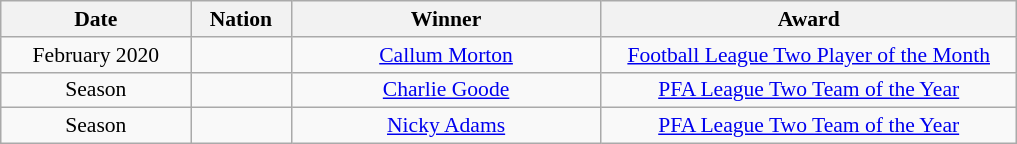<table class="wikitable" style="text-align:center; font-size:90%; ">
<tr>
<th width=120>Date</th>
<th width=60>Nation</th>
<th width=200>Winner</th>
<th width=270>Award</th>
</tr>
<tr>
<td>February 2020</td>
<td></td>
<td><a href='#'>Callum Morton</a></td>
<td><a href='#'>Football League Two Player of the Month</a></td>
</tr>
<tr>
<td>Season</td>
<td></td>
<td><a href='#'>Charlie Goode</a></td>
<td><a href='#'>PFA League Two Team of the Year</a></td>
</tr>
<tr>
<td>Season</td>
<td></td>
<td><a href='#'>Nicky Adams</a></td>
<td><a href='#'>PFA League Two Team of the Year</a></td>
</tr>
</table>
